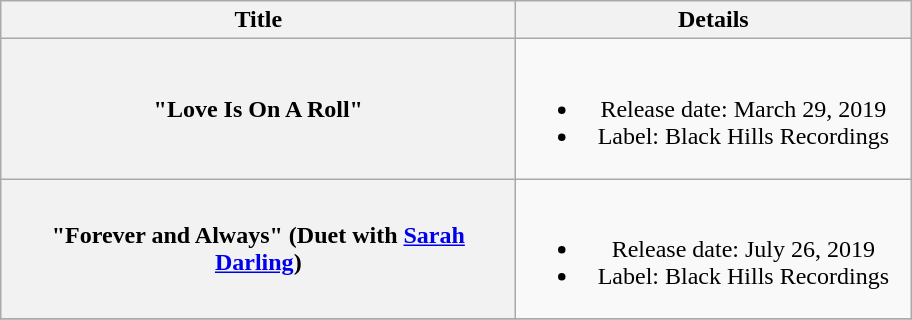<table class="wikitable plainrowheaders" style="text-align:center;">
<tr>
<th rowspan="1" style="width:21em;">Title</th>
<th rowspan="1" style="width:16em;">Details</th>
</tr>
<tr>
<th scope="row">"Love Is On A Roll"</th>
<td><br><ul><li>Release date: March 29, 2019</li><li>Label: Black Hills Recordings</li></ul></td>
</tr>
<tr>
<th scope="row">"Forever and Always" (Duet with <a href='#'>Sarah Darling</a>)</th>
<td><br><ul><li>Release date: July 26, 2019</li><li>Label: Black Hills Recordings</li></ul></td>
</tr>
<tr>
</tr>
</table>
